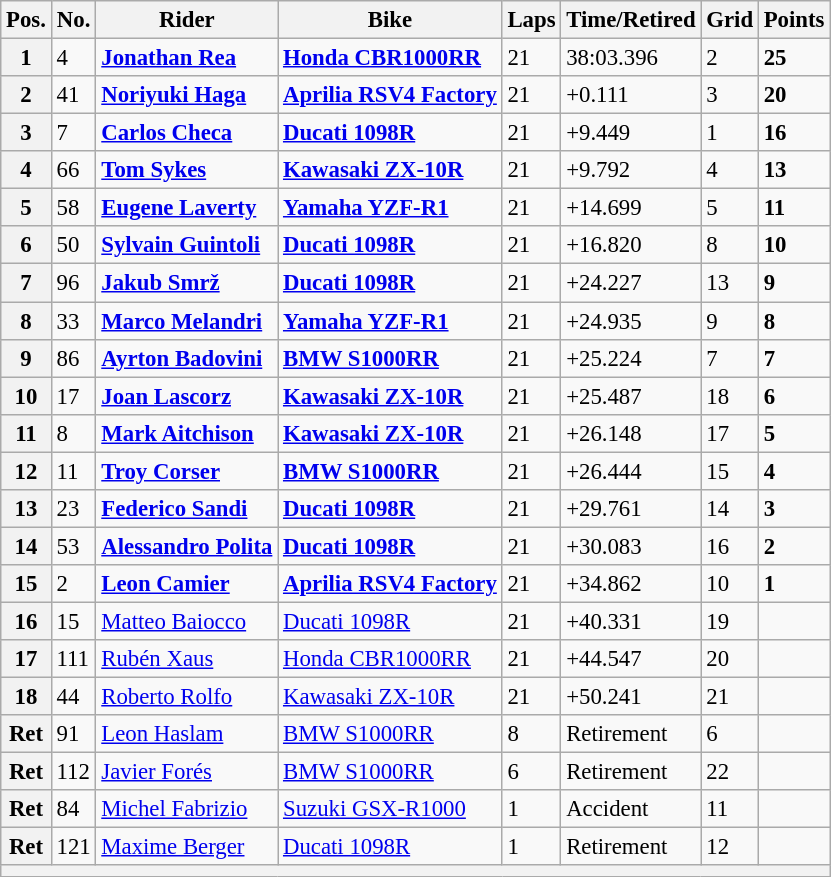<table class="wikitable" style="font-size: 95%;">
<tr>
<th>Pos.</th>
<th>No.</th>
<th>Rider</th>
<th>Bike</th>
<th>Laps</th>
<th>Time/Retired</th>
<th>Grid</th>
<th>Points</th>
</tr>
<tr>
<th>1</th>
<td>4</td>
<td> <strong><a href='#'>Jonathan Rea</a></strong></td>
<td><strong><a href='#'>Honda CBR1000RR</a></strong></td>
<td>21</td>
<td>38:03.396</td>
<td>2</td>
<td><strong>25</strong></td>
</tr>
<tr>
<th>2</th>
<td>41</td>
<td> <strong><a href='#'>Noriyuki Haga</a></strong></td>
<td><strong><a href='#'>Aprilia RSV4 Factory</a></strong></td>
<td>21</td>
<td>+0.111</td>
<td>3</td>
<td><strong>20</strong></td>
</tr>
<tr>
<th>3</th>
<td>7</td>
<td> <strong><a href='#'>Carlos Checa</a></strong></td>
<td><strong><a href='#'>Ducati 1098R</a></strong></td>
<td>21</td>
<td>+9.449</td>
<td>1</td>
<td><strong>16</strong></td>
</tr>
<tr>
<th>4</th>
<td>66</td>
<td> <strong><a href='#'>Tom Sykes</a></strong></td>
<td><strong><a href='#'>Kawasaki ZX-10R</a></strong></td>
<td>21</td>
<td>+9.792</td>
<td>4</td>
<td><strong>13</strong></td>
</tr>
<tr>
<th>5</th>
<td>58</td>
<td> <strong><a href='#'>Eugene Laverty</a></strong></td>
<td><strong><a href='#'>Yamaha YZF-R1</a></strong></td>
<td>21</td>
<td>+14.699</td>
<td>5</td>
<td><strong>11</strong></td>
</tr>
<tr>
<th>6</th>
<td>50</td>
<td> <strong><a href='#'>Sylvain Guintoli</a></strong></td>
<td><strong><a href='#'>Ducati 1098R</a></strong></td>
<td>21</td>
<td>+16.820</td>
<td>8</td>
<td><strong>10</strong></td>
</tr>
<tr>
<th>7</th>
<td>96</td>
<td> <strong><a href='#'>Jakub Smrž</a></strong></td>
<td><strong><a href='#'>Ducati 1098R</a></strong></td>
<td>21</td>
<td>+24.227</td>
<td>13</td>
<td><strong>9</strong></td>
</tr>
<tr>
<th>8</th>
<td>33</td>
<td> <strong><a href='#'>Marco Melandri</a></strong></td>
<td><strong><a href='#'>Yamaha YZF-R1</a></strong></td>
<td>21</td>
<td>+24.935</td>
<td>9</td>
<td><strong>8</strong></td>
</tr>
<tr>
<th>9</th>
<td>86</td>
<td> <strong><a href='#'>Ayrton Badovini</a></strong></td>
<td><strong><a href='#'>BMW S1000RR</a></strong></td>
<td>21</td>
<td>+25.224</td>
<td>7</td>
<td><strong>7</strong></td>
</tr>
<tr>
<th>10</th>
<td>17</td>
<td> <strong><a href='#'>Joan Lascorz</a></strong></td>
<td><strong><a href='#'>Kawasaki ZX-10R</a></strong></td>
<td>21</td>
<td>+25.487</td>
<td>18</td>
<td><strong>6</strong></td>
</tr>
<tr>
<th>11</th>
<td>8</td>
<td> <strong><a href='#'>Mark Aitchison</a></strong></td>
<td><strong><a href='#'>Kawasaki ZX-10R</a></strong></td>
<td>21</td>
<td>+26.148</td>
<td>17</td>
<td><strong>5</strong></td>
</tr>
<tr>
<th>12</th>
<td>11</td>
<td> <strong><a href='#'>Troy Corser</a></strong></td>
<td><strong><a href='#'>BMW S1000RR</a></strong></td>
<td>21</td>
<td>+26.444</td>
<td>15</td>
<td><strong>4</strong></td>
</tr>
<tr>
<th>13</th>
<td>23</td>
<td> <strong><a href='#'>Federico Sandi</a></strong></td>
<td><strong><a href='#'>Ducati 1098R</a></strong></td>
<td>21</td>
<td>+29.761</td>
<td>14</td>
<td><strong>3</strong></td>
</tr>
<tr>
<th>14</th>
<td>53</td>
<td> <strong><a href='#'>Alessandro Polita</a></strong></td>
<td><strong><a href='#'>Ducati 1098R</a></strong></td>
<td>21</td>
<td>+30.083</td>
<td>16</td>
<td><strong>2</strong></td>
</tr>
<tr>
<th>15</th>
<td>2</td>
<td> <strong><a href='#'>Leon Camier</a></strong></td>
<td><strong><a href='#'>Aprilia RSV4 Factory</a></strong></td>
<td>21</td>
<td>+34.862</td>
<td>10</td>
<td><strong>1</strong></td>
</tr>
<tr>
<th>16</th>
<td>15</td>
<td> <a href='#'>Matteo Baiocco</a></td>
<td><a href='#'>Ducati 1098R</a></td>
<td>21</td>
<td>+40.331</td>
<td>19</td>
<td></td>
</tr>
<tr>
<th>17</th>
<td>111</td>
<td> <a href='#'>Rubén Xaus</a></td>
<td><a href='#'>Honda CBR1000RR</a></td>
<td>21</td>
<td>+44.547</td>
<td>20</td>
<td></td>
</tr>
<tr>
<th>18</th>
<td>44</td>
<td> <a href='#'>Roberto Rolfo</a></td>
<td><a href='#'>Kawasaki ZX-10R</a></td>
<td>21</td>
<td>+50.241</td>
<td>21</td>
<td></td>
</tr>
<tr>
<th>Ret</th>
<td>91</td>
<td> <a href='#'>Leon Haslam</a></td>
<td><a href='#'>BMW S1000RR</a></td>
<td>8</td>
<td>Retirement</td>
<td>6</td>
<td></td>
</tr>
<tr>
<th>Ret</th>
<td>112</td>
<td> <a href='#'>Javier Forés</a></td>
<td><a href='#'>BMW S1000RR</a></td>
<td>6</td>
<td>Retirement</td>
<td>22</td>
<td></td>
</tr>
<tr>
<th>Ret</th>
<td>84</td>
<td> <a href='#'>Michel Fabrizio</a></td>
<td><a href='#'>Suzuki GSX-R1000</a></td>
<td>1</td>
<td>Accident</td>
<td>11</td>
<td></td>
</tr>
<tr>
<th>Ret</th>
<td>121</td>
<td> <a href='#'>Maxime Berger</a></td>
<td><a href='#'>Ducati 1098R</a></td>
<td>1</td>
<td>Retirement</td>
<td>12</td>
<td></td>
</tr>
<tr>
<th colspan=8></th>
</tr>
</table>
